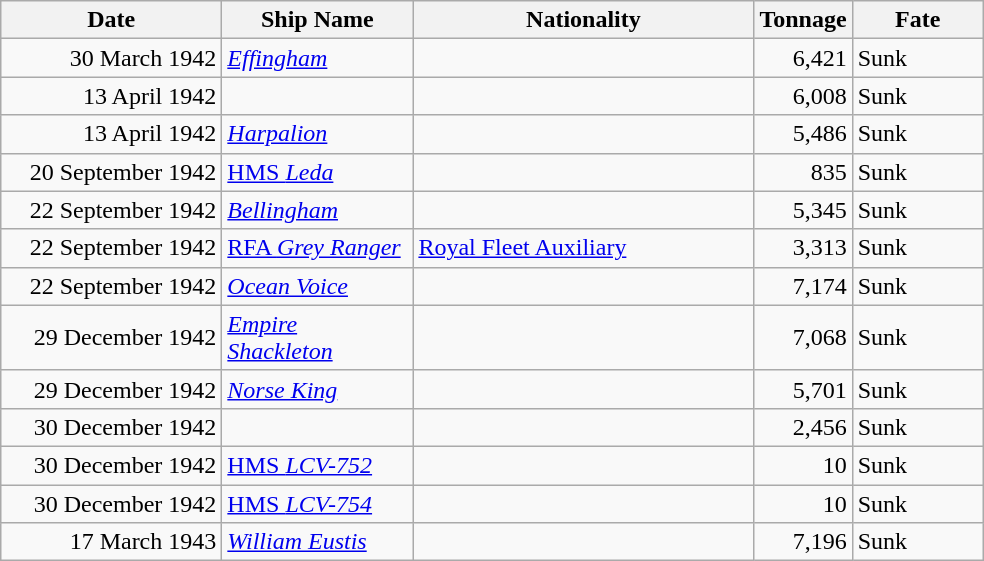<table class="wikitable sortable">
<tr>
<th width="140px">Date</th>
<th width="120px">Ship Name</th>
<th width="220px">Nationality</th>
<th width="25px">Tonnage</th>
<th width="80px">Fate</th>
</tr>
<tr>
<td align="right">30 March 1942</td>
<td align="left"><a href='#'><em>Effingham</em></a></td>
<td align="left"></td>
<td align="right">6,421</td>
<td align="left">Sunk</td>
</tr>
<tr>
<td align="right">13 April 1942</td>
<td align="left"></td>
<td align="left"></td>
<td align="right">6,008</td>
<td align="left">Sunk</td>
</tr>
<tr>
<td align="right">13 April 1942</td>
<td align="left"><a href='#'><em>Harpalion</em></a></td>
<td align="left"></td>
<td align="right">5,486</td>
<td align="left">Sunk</td>
</tr>
<tr>
<td align="right">20 September 1942</td>
<td align="left"><a href='#'>HMS <em>Leda</em></a></td>
<td align="left"></td>
<td align="right">835</td>
<td align="left">Sunk</td>
</tr>
<tr>
<td align="right">22 September 1942</td>
<td align="left"><a href='#'><em>Bellingham</em></a></td>
<td align="left"></td>
<td align="right">5,345</td>
<td align="left">Sunk</td>
</tr>
<tr>
<td align="right">22 September 1942</td>
<td align="left"><a href='#'>RFA <em>Grey Ranger</em></a></td>
<td align="left"> <a href='#'>Royal Fleet Auxiliary</a></td>
<td align="right">3,313</td>
<td align="left">Sunk</td>
</tr>
<tr>
<td align="right">22 September 1942</td>
<td align="left"><a href='#'><em>Ocean Voice</em></a></td>
<td align="left"></td>
<td align="right">7,174</td>
<td align="left">Sunk</td>
</tr>
<tr>
<td align="right">29 December 1942</td>
<td align="left"><a href='#'><em>Empire Shackleton</em></a></td>
<td align="left"></td>
<td align="right">7,068</td>
<td align="left">Sunk</td>
</tr>
<tr>
<td align="right">29 December 1942</td>
<td align="left"><a href='#'><em>Norse King</em></a></td>
<td align="left"></td>
<td align="right">5,701</td>
<td align="left">Sunk</td>
</tr>
<tr>
<td align="right">30 December 1942</td>
<td align="left"></td>
<td align="left"></td>
<td align="right">2,456</td>
<td align="left">Sunk</td>
</tr>
<tr>
<td align="right">30 December 1942</td>
<td align="left"><a href='#'>HMS <em>LCV-752</em></a></td>
<td align="left"></td>
<td align="right">10</td>
<td align="left">Sunk</td>
</tr>
<tr>
<td align="right">30 December 1942</td>
<td align="left"><a href='#'>HMS <em>LCV-754</em></a></td>
<td align="left"></td>
<td align="right">10</td>
<td align="left">Sunk</td>
</tr>
<tr>
<td align="right">17 March 1943</td>
<td align="left"><a href='#'><em>William Eustis</em></a></td>
<td align="left"></td>
<td align="right">7,196</td>
<td align="left">Sunk</td>
</tr>
</table>
